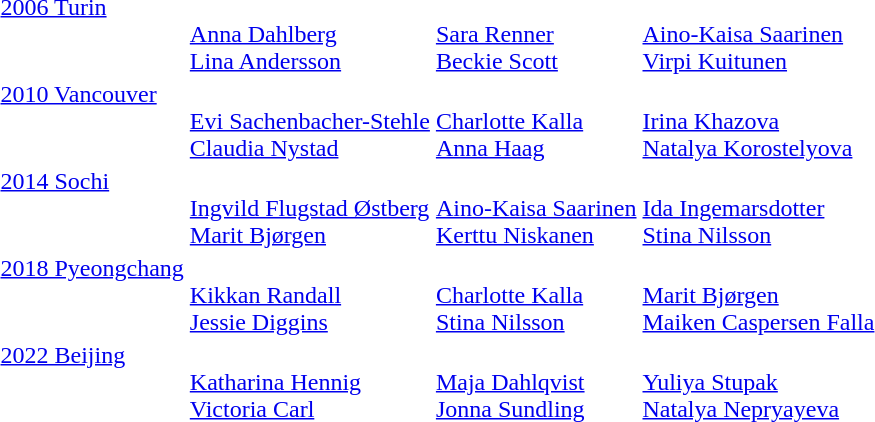<table>
<tr valign="top">
<td><a href='#'>2006 Turin</a><br></td>
<td><br><a href='#'>Anna Dahlberg</a><br><a href='#'>Lina Andersson</a></td>
<td><br><a href='#'>Sara Renner</a><br><a href='#'>Beckie Scott</a></td>
<td><br><a href='#'>Aino-Kaisa Saarinen</a><br><a href='#'>Virpi Kuitunen</a></td>
</tr>
<tr valign="top">
<td><a href='#'>2010 Vancouver</a><br></td>
<td><br><a href='#'>Evi Sachenbacher-Stehle</a><br><a href='#'>Claudia Nystad</a></td>
<td><br><a href='#'>Charlotte Kalla</a><br><a href='#'>Anna Haag</a></td>
<td><br><a href='#'>Irina Khazova</a><br><a href='#'>Natalya Korostelyova</a></td>
</tr>
<tr valign="top">
<td><a href='#'>2014 Sochi</a><br></td>
<td><br><a href='#'>Ingvild Flugstad Østberg</a><br><a href='#'>Marit Bjørgen</a></td>
<td><br><a href='#'>Aino-Kaisa Saarinen</a><br><a href='#'>Kerttu Niskanen</a></td>
<td><br><a href='#'>Ida Ingemarsdotter</a><br><a href='#'>Stina Nilsson</a></td>
</tr>
<tr valign="top">
<td><a href='#'>2018 Pyeongchang</a><br></td>
<td><br><a href='#'>Kikkan Randall</a><br><a href='#'>Jessie Diggins</a></td>
<td><br><a href='#'>Charlotte Kalla</a><br><a href='#'>Stina Nilsson</a></td>
<td><br><a href='#'>Marit Bjørgen</a><br><a href='#'>Maiken Caspersen Falla</a></td>
</tr>
<tr valign="top">
<td><a href='#'>2022 Beijing</a> <br></td>
<td><br><a href='#'>Katharina Hennig</a><br><a href='#'>Victoria Carl</a></td>
<td><br><a href='#'>Maja Dahlqvist</a><br><a href='#'>Jonna Sundling</a></td>
<td> <br><a href='#'>Yuliya Stupak</a><br><a href='#'>Natalya Nepryayeva</a></td>
</tr>
<tr>
</tr>
</table>
